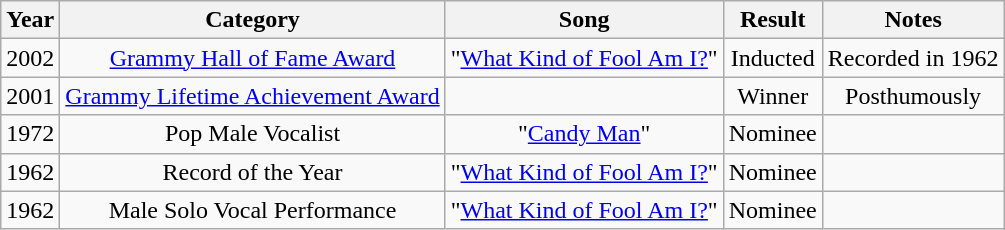<table class=wikitable>
<tr>
<th>Year</th>
<th>Category</th>
<th>Song</th>
<th>Result</th>
<th>Notes</th>
</tr>
<tr align=center>
<td>2002</td>
<td><a href='#'>Grammy Hall of Fame Award</a></td>
<td>"<a href='#'>What Kind of Fool Am I?</a>"</td>
<td>Inducted</td>
<td>Recorded in 1962</td>
</tr>
<tr align=center>
<td>2001</td>
<td><a href='#'>Grammy Lifetime Achievement Award</a></td>
<td></td>
<td>Winner</td>
<td>Posthumously</td>
</tr>
<tr align=center>
<td>1972</td>
<td>Pop Male Vocalist</td>
<td>"<a href='#'>Candy Man</a>"</td>
<td>Nominee</td>
<td></td>
</tr>
<tr align=center>
<td>1962</td>
<td>Record of the Year</td>
<td>"<a href='#'>What Kind of Fool Am I?</a>"</td>
<td>Nominee</td>
<td></td>
</tr>
<tr align=center>
<td>1962</td>
<td>Male Solo Vocal Performance</td>
<td>"<a href='#'>What Kind of Fool Am I?</a>"</td>
<td>Nominee</td>
<td></td>
</tr>
</table>
